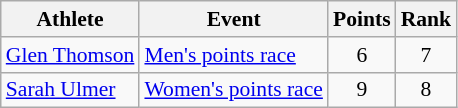<table class=wikitable style=font-size:90%;text-align:center>
<tr>
<th>Athlete</th>
<th>Event</th>
<th>Points</th>
<th>Rank</th>
</tr>
<tr>
<td align=left><a href='#'>Glen Thomson</a></td>
<td align=left><a href='#'>Men's points race</a></td>
<td>6</td>
<td>7</td>
</tr>
<tr>
<td align=left><a href='#'>Sarah Ulmer</a></td>
<td align=left><a href='#'>Women's points race</a></td>
<td>9</td>
<td>8</td>
</tr>
</table>
